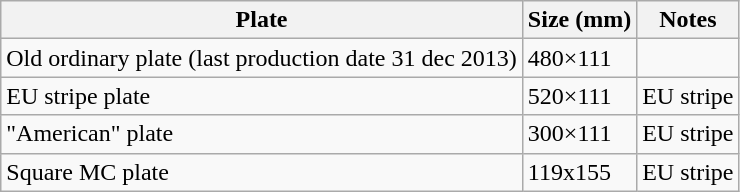<table class="wikitable">
<tr>
<th>Plate</th>
<th>Size (mm)</th>
<th>Notes</th>
</tr>
<tr>
<td>Old ordinary plate (last production date 31 dec 2013)</td>
<td>480×111</td>
<td></td>
</tr>
<tr>
<td>EU stripe plate</td>
<td>520×111</td>
<td>EU stripe</td>
</tr>
<tr>
<td>"American" plate</td>
<td>300×111</td>
<td>EU stripe</td>
</tr>
<tr>
<td>Square MC plate</td>
<td>119x155</td>
<td>EU stripe</td>
</tr>
</table>
